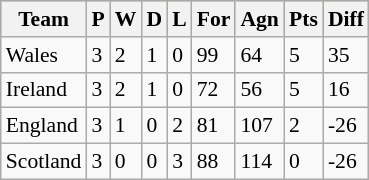<table class="wikitable" style="font-size:90%">
<tr bgcolor=#bdb76b>
<th>Team</th>
<th>P</th>
<th>W</th>
<th>D</th>
<th>L</th>
<th>For</th>
<th>Agn</th>
<th>Pts</th>
<th>Diff</th>
</tr>
<tr>
<td> Wales</td>
<td>3</td>
<td>2</td>
<td>1</td>
<td>0</td>
<td>99</td>
<td>64</td>
<td>5</td>
<td>35</td>
</tr>
<tr>
<td> Ireland</td>
<td>3</td>
<td>2</td>
<td>1</td>
<td>0</td>
<td>72</td>
<td>56</td>
<td>5</td>
<td>16</td>
</tr>
<tr>
<td> England</td>
<td>3</td>
<td>1</td>
<td>0</td>
<td>2</td>
<td>81</td>
<td>107</td>
<td>2</td>
<td>-26</td>
</tr>
<tr>
<td> Scotland</td>
<td>3</td>
<td>0</td>
<td>0</td>
<td>3</td>
<td>88</td>
<td>114</td>
<td>0</td>
<td>-26</td>
</tr>
</table>
